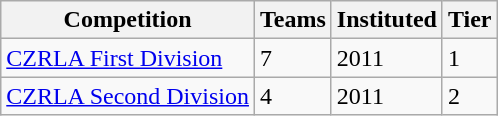<table class="wikitable">
<tr>
<th>Competition</th>
<th>Teams</th>
<th>Instituted</th>
<th>Tier</th>
</tr>
<tr>
<td><a href='#'>CZRLA First Division</a></td>
<td>7</td>
<td>2011</td>
<td>1</td>
</tr>
<tr>
<td><a href='#'>CZRLA Second Division</a></td>
<td>4</td>
<td>2011</td>
<td>2</td>
</tr>
</table>
